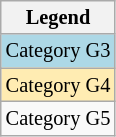<table class=wikitable style="font-size:85%">
<tr>
<th>Legend</th>
</tr>
<tr bgcolor="lightblue">
<td>Category G3</td>
</tr>
<tr bgcolor=#ffecb2>
<td>Category G4</td>
</tr>
<tr>
<td>Category G5</td>
</tr>
</table>
